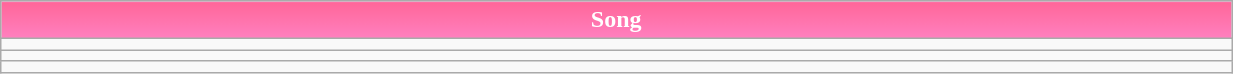<table class=wikitable width=65%>
<tr>
<th style="background:linear-gradient(#FF6699, #FF80BF); color:white" align="center" width="21%">Song</th>
</tr>
<tr>
<td></td>
</tr>
<tr>
<td></td>
</tr>
<tr>
<td></td>
</tr>
</table>
